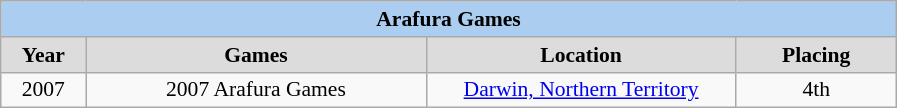<table class=wikitable style="text-align:center; font-size:90%">
<tr>
<th colspan=5 style=background:#ABCDEF>Arafura Games</th>
</tr>
<tr>
<th width=50 style=background:gainsboro>Year</th>
<th width=220 style=background:gainsboro>Games</th>
<th width=200 style=background:gainsboro>Location</th>
<th width=100 style=background:gainsboro>Placing</th>
</tr>
<tr>
<td>2007</td>
<td>2007 Arafura Games</td>
<td><a href='#'>Darwin, Northern Territory</a></td>
<td>4th</td>
</tr>
</table>
